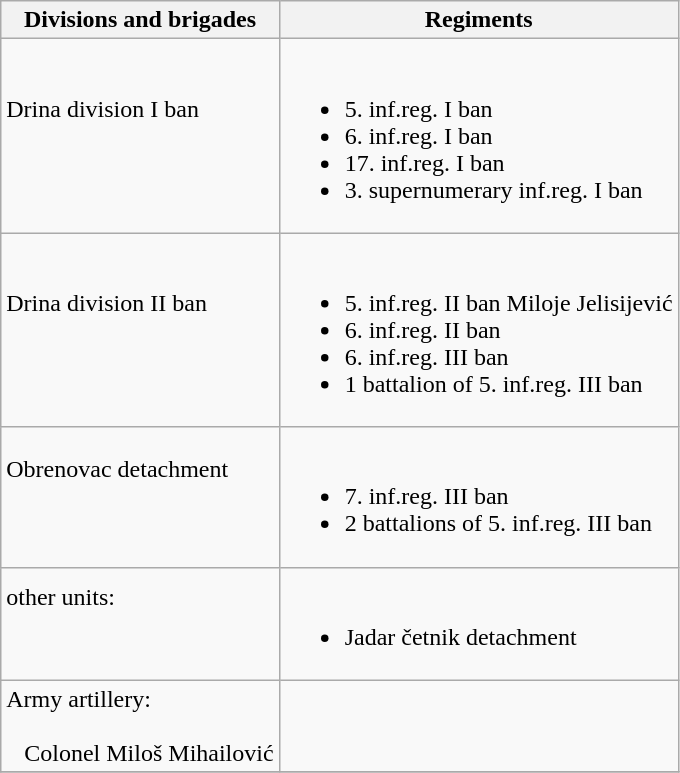<table class="wikitable">
<tr>
<th>Divisions and brigades</th>
<th>Regiments</th>
</tr>
<tr>
<td>Drina division I ban<br><br>  </td>
<td><br><ul><li>5. inf.reg. I ban</li><li>6. inf.reg. I ban</li><li>17. inf.reg. I ban</li><li>3. supernumerary inf.reg. I ban</li></ul></td>
</tr>
<tr>
<td>Drina division II ban<br><br>  </td>
<td><br><ul><li>5. inf.reg. II ban Miloje Jelisijević</li><li>6. inf.reg. II ban</li><li>6. inf.reg. III ban</li><li>1 battalion of 5. inf.reg. III ban</li></ul></td>
</tr>
<tr>
<td>Obrenovac detachment<br><br>  </td>
<td><br><ul><li>7. inf.reg. III ban</li><li>2 battalions of 5. inf.reg. III ban</li></ul></td>
</tr>
<tr>
<td>other units:<br><br>  </td>
<td><br><ul><li>Jadar četnik detachment</li></ul></td>
</tr>
<tr>
<td>Army artillery:<br><br>  
Colonel Miloš Mihailović</td>
<td></td>
</tr>
<tr>
</tr>
</table>
